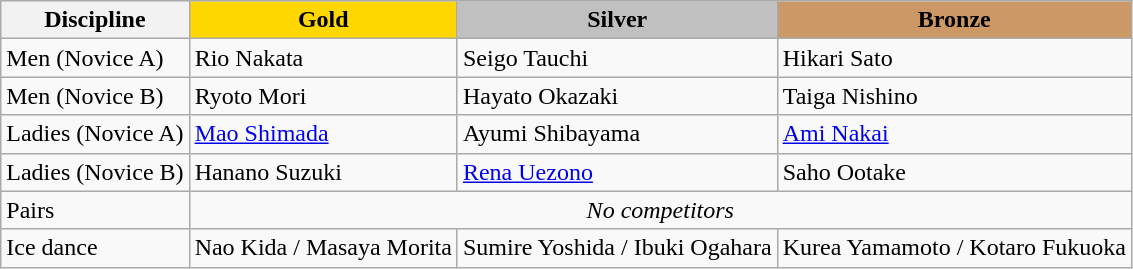<table class="wikitable">
<tr>
<th>Discipline</th>
<td align=center bgcolor=gold><strong>Gold</strong></td>
<td align=center bgcolor=silver><strong>Silver</strong></td>
<td align=center bgcolor=cc9966><strong>Bronze</strong></td>
</tr>
<tr>
<td>Men (Novice A)</td>
<td>Rio Nakata</td>
<td>Seigo Tauchi</td>
<td>Hikari Sato</td>
</tr>
<tr>
<td>Men (Novice B)</td>
<td>Ryoto Mori</td>
<td>Hayato Okazaki</td>
<td>Taiga Nishino</td>
</tr>
<tr>
<td>Ladies (Novice A)</td>
<td><a href='#'>Mao Shimada</a></td>
<td>Ayumi Shibayama</td>
<td><a href='#'>Ami Nakai</a></td>
</tr>
<tr>
<td>Ladies (Novice B)</td>
<td>Hanano Suzuki</td>
<td><a href='#'>Rena Uezono</a></td>
<td>Saho Ootake</td>
</tr>
<tr>
<td>Pairs</td>
<td colspan=3 align=center><em>No competitors</em></td>
</tr>
<tr>
<td>Ice dance</td>
<td>Nao Kida / Masaya Morita</td>
<td>Sumire Yoshida / Ibuki Ogahara</td>
<td>Kurea Yamamoto / Kotaro Fukuoka</td>
</tr>
</table>
